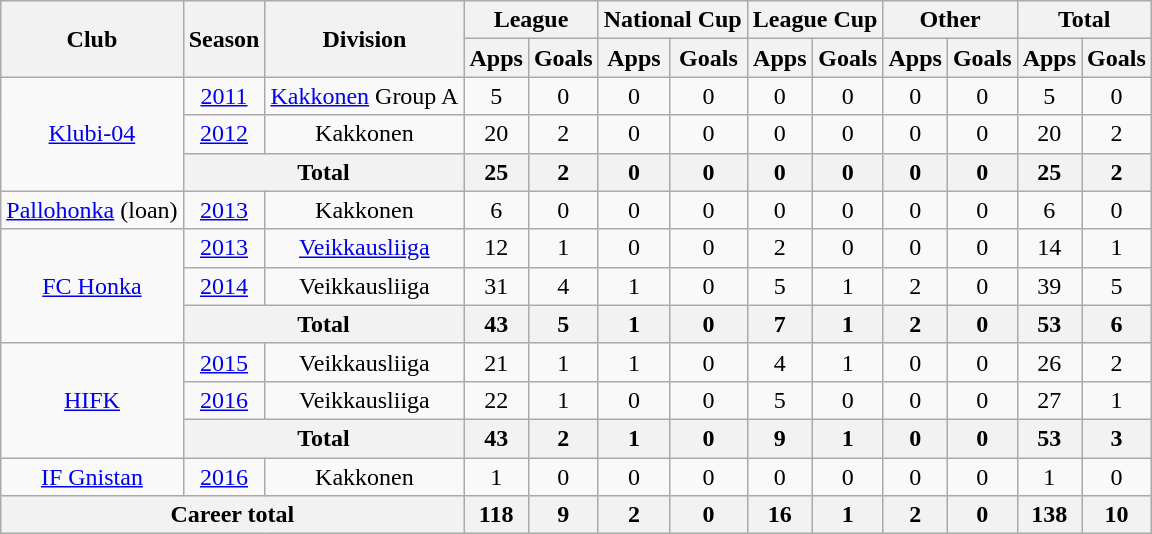<table class="wikitable" style="text-align:center;">
<tr>
<th rowspan="2">Club</th>
<th rowspan="2">Season</th>
<th rowspan="2">Division</th>
<th colspan="2">League</th>
<th colspan="2">National Cup</th>
<th colspan="2">League Cup</th>
<th colspan="2">Other</th>
<th colspan="2">Total</th>
</tr>
<tr>
<th>Apps</th>
<th>Goals</th>
<th>Apps</th>
<th>Goals</th>
<th>Apps</th>
<th>Goals</th>
<th>Apps</th>
<th>Goals</th>
<th>Apps</th>
<th>Goals</th>
</tr>
<tr>
<td rowspan="3"><a href='#'>Klubi-04</a></td>
<td><a href='#'>2011</a></td>
<td><a href='#'>Kakkonen</a> Group A</td>
<td>5</td>
<td>0</td>
<td>0</td>
<td>0</td>
<td>0</td>
<td>0</td>
<td>0</td>
<td>0</td>
<td>5</td>
<td>0</td>
</tr>
<tr>
<td><a href='#'>2012</a></td>
<td>Kakkonen</td>
<td>20</td>
<td>2</td>
<td>0</td>
<td>0</td>
<td>0</td>
<td>0</td>
<td>0</td>
<td>0</td>
<td>20</td>
<td>2</td>
</tr>
<tr>
<th colspan="2">Total</th>
<th>25</th>
<th>2</th>
<th>0</th>
<th>0</th>
<th>0</th>
<th>0</th>
<th>0</th>
<th>0</th>
<th>25</th>
<th>2</th>
</tr>
<tr>
<td><a href='#'>Pallohonka</a> (loan)</td>
<td><a href='#'>2013</a></td>
<td>Kakkonen</td>
<td>6</td>
<td>0</td>
<td>0</td>
<td>0</td>
<td>0</td>
<td>0</td>
<td>0</td>
<td>0</td>
<td>6</td>
<td>0</td>
</tr>
<tr>
<td rowspan="3"><a href='#'>FC Honka</a></td>
<td><a href='#'>2013</a></td>
<td><a href='#'>Veikkausliiga</a></td>
<td>12</td>
<td>1</td>
<td>0</td>
<td>0</td>
<td>2</td>
<td>0</td>
<td>0</td>
<td>0</td>
<td>14</td>
<td>1</td>
</tr>
<tr>
<td><a href='#'>2014</a></td>
<td>Veikkausliiga</td>
<td>31</td>
<td>4</td>
<td>1</td>
<td>0</td>
<td>5</td>
<td>1</td>
<td>2</td>
<td>0</td>
<td>39</td>
<td>5</td>
</tr>
<tr>
<th colspan="2">Total</th>
<th>43</th>
<th>5</th>
<th>1</th>
<th>0</th>
<th>7</th>
<th>1</th>
<th>2</th>
<th>0</th>
<th>53</th>
<th>6</th>
</tr>
<tr>
<td rowspan="3"><a href='#'>HIFK</a></td>
<td><a href='#'>2015</a></td>
<td>Veikkausliiga</td>
<td>21</td>
<td>1</td>
<td>1</td>
<td>0</td>
<td>4</td>
<td>1</td>
<td>0</td>
<td>0</td>
<td>26</td>
<td>2</td>
</tr>
<tr>
<td><a href='#'>2016</a></td>
<td>Veikkausliiga</td>
<td>22</td>
<td>1</td>
<td>0</td>
<td>0</td>
<td>5</td>
<td>0</td>
<td>0</td>
<td>0</td>
<td>27</td>
<td>1</td>
</tr>
<tr>
<th colspan="2">Total</th>
<th>43</th>
<th>2</th>
<th>1</th>
<th>0</th>
<th>9</th>
<th>1</th>
<th>0</th>
<th>0</th>
<th>53</th>
<th>3</th>
</tr>
<tr>
<td><a href='#'>IF Gnistan</a></td>
<td><a href='#'>2016</a></td>
<td>Kakkonen</td>
<td>1</td>
<td>0</td>
<td>0</td>
<td>0</td>
<td>0</td>
<td>0</td>
<td>0</td>
<td>0</td>
<td>1</td>
<td>0</td>
</tr>
<tr>
<th colspan="3">Career total</th>
<th>118</th>
<th>9</th>
<th>2</th>
<th>0</th>
<th>16</th>
<th>1</th>
<th>2</th>
<th>0</th>
<th>138</th>
<th>10</th>
</tr>
</table>
